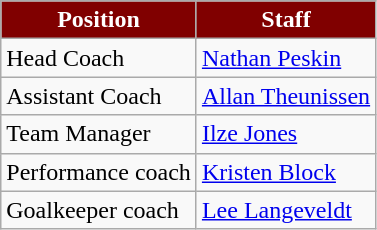<table class="wikitable">
<tr>
<th style="color:white; background:#800000;"!>Position</th>
<th style="color:white; background:#800000;"!>Staff</th>
</tr>
<tr>
<td>Head Coach</td>
<td> <a href='#'>Nathan Peskin</a></td>
</tr>
<tr>
<td>Assistant Coach</td>
<td> <a href='#'>Allan Theunissen</a></td>
</tr>
<tr>
<td>Team Manager</td>
<td> <a href='#'>Ilze Jones</a></td>
</tr>
<tr>
<td>Performance coach</td>
<td> <a href='#'>Kristen Block</a></td>
</tr>
<tr>
<td>Goalkeeper coach</td>
<td> <a href='#'>Lee Langeveldt</a></td>
</tr>
</table>
